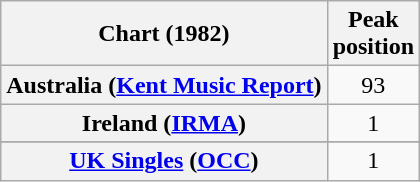<table class="wikitable sortable plainrowheaders">
<tr>
<th scope="col">Chart (1982)</th>
<th scope="col">Peak<br>position</th>
</tr>
<tr>
<th scope="row">Australia (<a href='#'>Kent Music Report</a>)</th>
<td align="center">93</td>
</tr>
<tr>
<th scope="row">Ireland (<a href='#'>IRMA</a>)</th>
<td align="center">1</td>
</tr>
<tr>
</tr>
<tr>
<th scope="row"><a href='#'>UK Singles</a> (<a href='#'>OCC</a>)</th>
<td align="center">1</td>
</tr>
</table>
